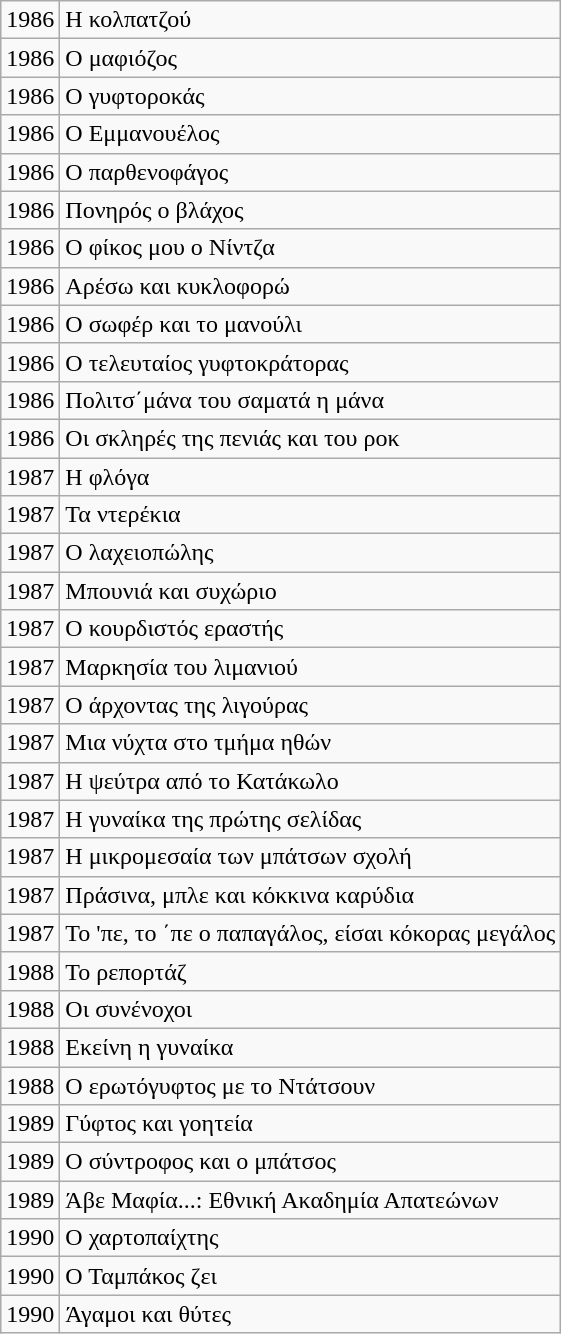<table class="wikitable">
<tr>
<td>1986</td>
<td>Η κολπατζού</td>
</tr>
<tr>
<td>1986</td>
<td>Ο μαφιόζος</td>
</tr>
<tr>
<td>1986</td>
<td>Ο γυφτοροκάς</td>
</tr>
<tr>
<td>1986</td>
<td>Ο Εμμανουέλος</td>
</tr>
<tr>
<td>1986</td>
<td>Ο παρθενοφάγος</td>
</tr>
<tr>
<td>1986</td>
<td>Πονηρός ο βλάχος</td>
</tr>
<tr>
<td>1986</td>
<td>Ο φίκος μου ο Νίντζα</td>
</tr>
<tr>
<td>1986</td>
<td>Αρέσω και κυκλοφορώ</td>
</tr>
<tr>
<td>1986</td>
<td>Ο σωφέρ και το μανούλι</td>
</tr>
<tr>
<td>1986</td>
<td>Ο τελευταίος γυφτοκράτορας</td>
</tr>
<tr>
<td>1986</td>
<td>Πολιτσ΄μάνα του σαματά η μάνα</td>
</tr>
<tr>
<td>1986</td>
<td>Οι σκληρές της πενιάς και του ροκ</td>
</tr>
<tr>
<td>1987</td>
<td>Η φλόγα</td>
</tr>
<tr>
<td>1987</td>
<td>Τα ντερέκια</td>
</tr>
<tr>
<td>1987</td>
<td>Ο λαχειοπώλης</td>
</tr>
<tr>
<td>1987</td>
<td>Μπουνιά και συχώριο</td>
</tr>
<tr>
<td>1987</td>
<td>Ο κουρδιστός εραστής</td>
</tr>
<tr>
<td>1987</td>
<td>Μαρκησία του λιμανιού</td>
</tr>
<tr>
<td>1987</td>
<td>Ο άρχοντας της λιγούρας</td>
</tr>
<tr>
<td>1987</td>
<td>Μια νύχτα στο τμήμα ηθών</td>
</tr>
<tr>
<td>1987</td>
<td>Η ψεύτρα από το Κατάκωλο</td>
</tr>
<tr>
<td>1987</td>
<td>Η γυναίκα της πρώτης σελίδας</td>
</tr>
<tr>
<td>1987</td>
<td>Η μικρομεσαία των μπάτσων σχολή</td>
</tr>
<tr>
<td>1987</td>
<td>Πράσινα, μπλε και κόκκινα καρύδια</td>
</tr>
<tr>
<td>1987</td>
<td>Το 'πε, το ΄πε ο παπαγάλος, είσαι κόκορας μεγάλος</td>
</tr>
<tr>
<td>1988</td>
<td>Το ρεπορτάζ</td>
</tr>
<tr>
<td>1988</td>
<td>Οι συνένοχοι</td>
</tr>
<tr>
<td>1988</td>
<td>Εκείνη η γυναίκα</td>
</tr>
<tr>
<td>1988</td>
<td>Ο ερωτόγυφτος με το Ντάτσουν</td>
</tr>
<tr>
<td>1989</td>
<td>Γύφτος και γοητεία</td>
</tr>
<tr>
<td>1989</td>
<td>Ο σύντροφος και ο μπάτσος</td>
</tr>
<tr>
<td>1989</td>
<td>Άβε Μαφία...: Εθνική Ακαδημία Απατεώνων</td>
</tr>
<tr>
<td>1990</td>
<td>Ο χαρτοπαίχτης</td>
</tr>
<tr>
<td>1990</td>
<td>Ο Ταμπάκος ζει</td>
</tr>
<tr>
<td>1990</td>
<td>Άγαμοι και θύτες</td>
</tr>
</table>
